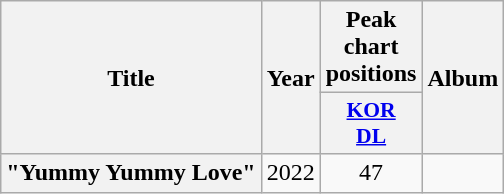<table class="wikitable plainrowheaders" style="text-align:center">
<tr>
<th scope="col" rowspan="2">Title</th>
<th scope="col" rowspan="2">Year</th>
<th scope="col" colspan="1">Peak chart positions</th>
<th scope="col" rowspan="2">Album</th>
</tr>
<tr>
<th scope="col" style="width:3em;font-size:90%;"><a href='#'>KOR<br>DL</a><br></th>
</tr>
<tr>
<th scope="row">"Yummy Yummy Love"<br></th>
<td>2022</td>
<td>47</td>
<td></td>
</tr>
</table>
